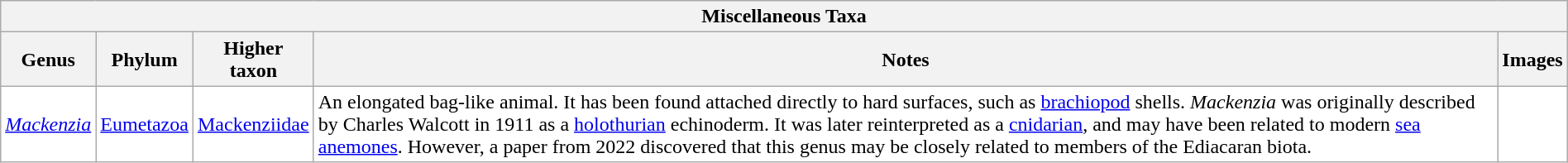<table class="wikitable sortable" style="background:white; width:100%;">
<tr>
<th colspan="5" align="center"><strong>Miscellaneous Taxa</strong></th>
</tr>
<tr>
<th>Genus</th>
<th>Phylum</th>
<th>Higher taxon</th>
<th>Notes</th>
<th>Images</th>
</tr>
<tr>
<td><em><a href='#'>Mackenzia</a></em></td>
<td><a href='#'>Eumetazoa</a></td>
<td><a href='#'>Mackenziidae</a></td>
<td>An elongated bag-like animal. It has been found attached directly to hard surfaces, such as <a href='#'>brachiopod</a> shells. <em>Mackenzia</em> was originally described by Charles Walcott in 1911 as a <a href='#'>holothurian</a> echinoderm. It was later reinterpreted as a <a href='#'>cnidarian</a>, and may have been related to modern <a href='#'>sea anemones</a>. However, a paper from 2022 discovered that this genus may be closely related to members of the Ediacaran biota.</td>
<td></td>
</tr>
</table>
